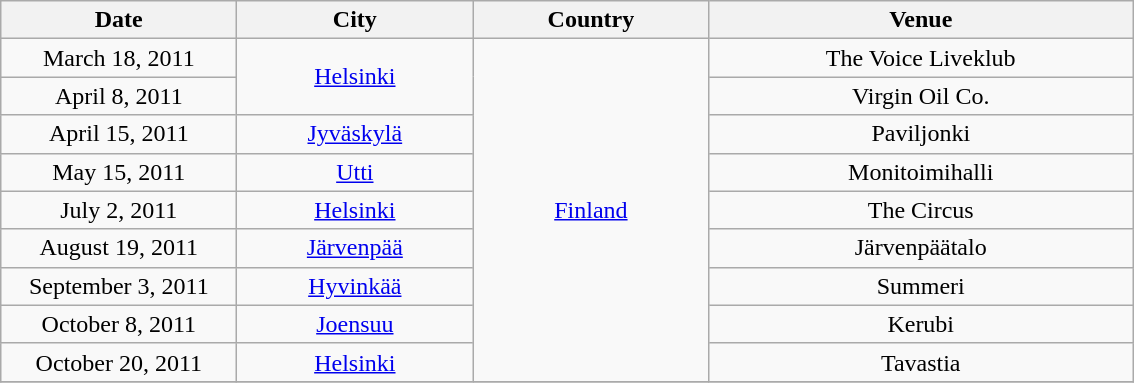<table class="wikitable" style="text-align:center;">
<tr>
<th width="150">Date</th>
<th width="150">City</th>
<th width="150">Country</th>
<th width="275">Venue</th>
</tr>
<tr>
<td>March 18, 2011</td>
<td rowspan="2"><a href='#'>Helsinki</a></td>
<td rowspan="9"><a href='#'>Finland</a></td>
<td>The Voice Liveklub</td>
</tr>
<tr>
<td>April 8, 2011</td>
<td>Virgin Oil Co.</td>
</tr>
<tr>
<td>April 15, 2011</td>
<td><a href='#'>Jyväskylä</a></td>
<td>Paviljonki</td>
</tr>
<tr>
<td>May 15, 2011</td>
<td><a href='#'>Utti</a></td>
<td>Monitoimihalli</td>
</tr>
<tr>
<td>July 2, 2011</td>
<td><a href='#'>Helsinki</a></td>
<td>The Circus</td>
</tr>
<tr>
<td>August 19, 2011</td>
<td><a href='#'>Järvenpää</a></td>
<td>Järvenpäätalo</td>
</tr>
<tr>
<td>September 3, 2011</td>
<td><a href='#'>Hyvinkää</a></td>
<td>Summeri</td>
</tr>
<tr>
<td>October 8, 2011</td>
<td><a href='#'>Joensuu</a></td>
<td>Kerubi</td>
</tr>
<tr>
<td>October 20, 2011</td>
<td><a href='#'>Helsinki</a></td>
<td>Tavastia</td>
</tr>
<tr>
</tr>
</table>
